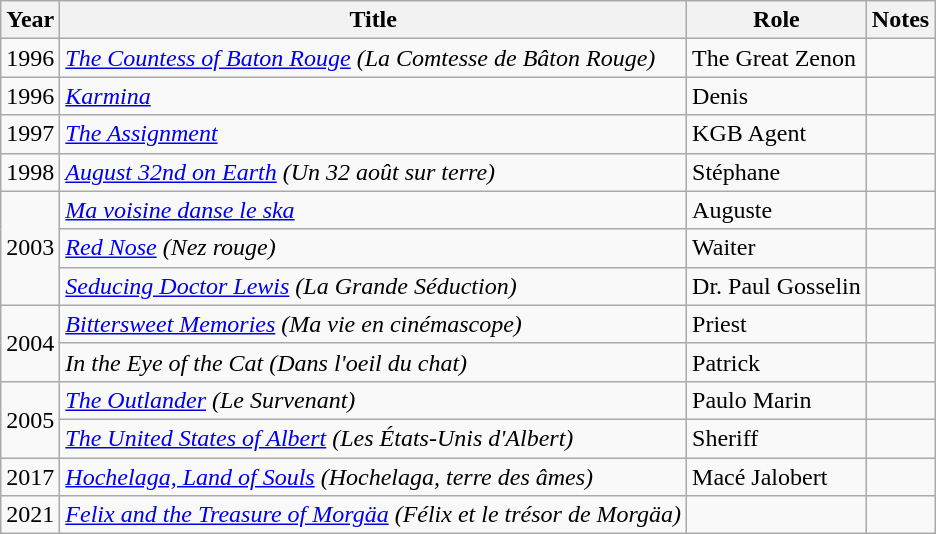<table class="wikitable sortable">
<tr>
<th>Year</th>
<th>Title</th>
<th>Role</th>
<th class="unsortable">Notes</th>
</tr>
<tr>
<td>1996</td>
<td><em><a href='#'>The Countess of Baton Rouge</a> (La Comtesse de Bâton Rouge)</em></td>
<td>The Great Zenon</td>
<td></td>
</tr>
<tr>
<td>1996</td>
<td><em><a href='#'>Karmina</a></em></td>
<td>Denis</td>
<td></td>
</tr>
<tr>
<td>1997</td>
<td><em><a href='#'>The Assignment</a></em></td>
<td>KGB Agent</td>
<td></td>
</tr>
<tr>
<td>1998</td>
<td><em><a href='#'>August 32nd on Earth</a> (Un 32 août sur terre)</em></td>
<td>Stéphane</td>
<td></td>
</tr>
<tr>
<td rowspan=3>2003</td>
<td><em><a href='#'>Ma voisine danse le ska</a></em></td>
<td>Auguste</td>
<td></td>
</tr>
<tr>
<td><em><a href='#'>Red Nose</a> (Nez rouge)</em></td>
<td>Waiter</td>
<td></td>
</tr>
<tr>
<td><em><a href='#'>Seducing Doctor Lewis</a> (La Grande Séduction)</em></td>
<td>Dr. Paul Gosselin</td>
<td></td>
</tr>
<tr>
<td rowspan=2>2004</td>
<td><em><a href='#'>Bittersweet Memories</a> (Ma vie en cinémascope)</em></td>
<td>Priest</td>
<td></td>
</tr>
<tr>
<td><em>In the Eye of the Cat (Dans l'oeil du chat)</em></td>
<td>Patrick</td>
<td></td>
</tr>
<tr>
<td rowspan=2>2005</td>
<td><em><a href='#'>The Outlander</a> (Le Survenant)</em></td>
<td>Paulo Marin</td>
<td></td>
</tr>
<tr>
<td><em><a href='#'>The United States of Albert</a> (Les États-Unis d'Albert)</em></td>
<td>Sheriff</td>
<td></td>
</tr>
<tr>
<td>2017</td>
<td><em><a href='#'>Hochelaga, Land of Souls</a> (Hochelaga, terre des âmes)</em></td>
<td>Macé Jalobert</td>
<td></td>
</tr>
<tr>
<td>2021</td>
<td><em><a href='#'>Felix and the Treasure of Morgäa</a> (Félix et le trésor de Morgäa)</em></td>
<td></td>
<td></td>
</tr>
</table>
